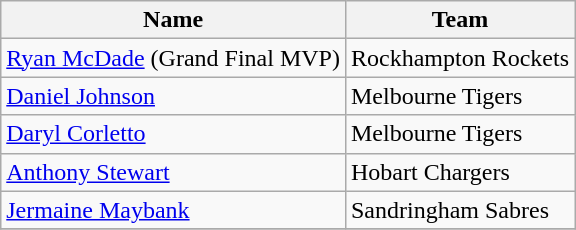<table class="wikitable">
<tr>
<th>Name</th>
<th>Team</th>
</tr>
<tr>
<td><a href='#'>Ryan McDade</a> (Grand Final MVP)</td>
<td>Rockhampton Rockets</td>
</tr>
<tr>
<td><a href='#'>Daniel Johnson</a></td>
<td>Melbourne Tigers</td>
</tr>
<tr>
<td><a href='#'>Daryl Corletto</a></td>
<td>Melbourne Tigers</td>
</tr>
<tr>
<td><a href='#'>Anthony Stewart</a></td>
<td>Hobart Chargers</td>
</tr>
<tr>
<td><a href='#'>Jermaine Maybank</a></td>
<td>Sandringham Sabres</td>
</tr>
<tr>
</tr>
</table>
